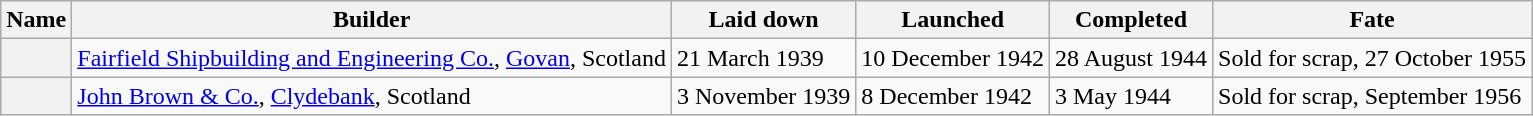<table class="wikitable plainrowheaders">
<tr>
<th scope="col">Name</th>
<th scope="col">Builder </th>
<th scope="col">Laid down </th>
<th scope="col">Launched </th>
<th scope="col">Completed </th>
<th scope="col">Fate</th>
</tr>
<tr>
<th scope="row"></th>
<td><a href='#'>Fairfield Shipbuilding and Engineering Co.</a>, <a href='#'>Govan</a>, Scotland</td>
<td>21 March 1939</td>
<td>10 December 1942</td>
<td>28 August 1944</td>
<td>Sold for scrap, 27 October 1955</td>
</tr>
<tr>
<th scope="row"></th>
<td><a href='#'>John Brown & Co.</a>, <a href='#'>Clydebank</a>, Scotland</td>
<td>3 November 1939</td>
<td>8 December 1942</td>
<td>3 May 1944</td>
<td>Sold for scrap, September 1956</td>
</tr>
</table>
